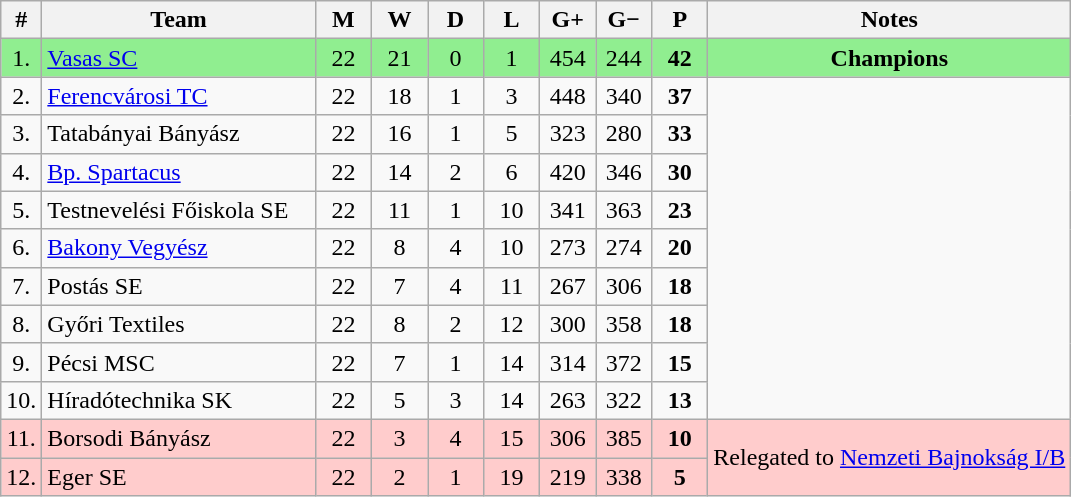<table class="wikitable" style="text-align: center;">
<tr>
<th width="15">#</th>
<th width="175">Team</th>
<th width="30">M</th>
<th width="30">W</th>
<th width="30">D</th>
<th width="30">L</th>
<th width="30">G+</th>
<th width="30">G−</th>
<th width="30">P</th>
<th>Notes</th>
</tr>
<tr style="background: #90EE90;">
<td>1.</td>
<td align="left"><a href='#'>Vasas SC</a></td>
<td>22</td>
<td>21</td>
<td>0</td>
<td>1</td>
<td>454</td>
<td>244</td>
<td><strong>42</strong></td>
<td><strong>Champions</strong></td>
</tr>
<tr>
<td>2.</td>
<td align="left"><a href='#'>Ferencvárosi TC</a></td>
<td>22</td>
<td>18</td>
<td>1</td>
<td>3</td>
<td>448</td>
<td>340</td>
<td><strong>37</strong></td>
</tr>
<tr>
<td>3.</td>
<td align="left">Tatabányai Bányász</td>
<td>22</td>
<td>16</td>
<td>1</td>
<td>5</td>
<td>323</td>
<td>280</td>
<td><strong>33</strong></td>
</tr>
<tr>
<td>4.</td>
<td align="left"><a href='#'>Bp. Spartacus</a></td>
<td>22</td>
<td>14</td>
<td>2</td>
<td>6</td>
<td>420</td>
<td>346</td>
<td><strong>30</strong></td>
</tr>
<tr>
<td>5.</td>
<td align="left">Testnevelési Főiskola SE</td>
<td>22</td>
<td>11</td>
<td>1</td>
<td>10</td>
<td>341</td>
<td>363</td>
<td><strong>23</strong></td>
</tr>
<tr>
<td>6.</td>
<td align="left"><a href='#'>Bakony Vegyész</a></td>
<td>22</td>
<td>8</td>
<td>4</td>
<td>10</td>
<td>273</td>
<td>274</td>
<td><strong>20</strong></td>
</tr>
<tr>
<td>7.</td>
<td align="left">Postás SE</td>
<td>22</td>
<td>7</td>
<td>4</td>
<td>11</td>
<td>267</td>
<td>306</td>
<td><strong>18</strong></td>
</tr>
<tr>
<td>8.</td>
<td align="left">Győri Textiles</td>
<td>22</td>
<td>8</td>
<td>2</td>
<td>12</td>
<td>300</td>
<td>358</td>
<td><strong>18</strong></td>
</tr>
<tr>
<td>9.</td>
<td align="left">Pécsi MSC</td>
<td>22</td>
<td>7</td>
<td>1</td>
<td>14</td>
<td>314</td>
<td>372</td>
<td><strong>15</strong></td>
</tr>
<tr>
<td>10.</td>
<td align="left">Híradótechnika SK</td>
<td>22</td>
<td>5</td>
<td>3</td>
<td>14</td>
<td>263</td>
<td>322</td>
<td><strong>13</strong></td>
</tr>
<tr style="background: #FFCCCC;">
<td>11.</td>
<td align="left">Borsodi Bányász</td>
<td>22</td>
<td>3</td>
<td>4</td>
<td>15</td>
<td>306</td>
<td>385</td>
<td><strong>10</strong></td>
<td rowspan="2">Relegated to <a href='#'>Nemzeti Bajnokság I/B</a></td>
</tr>
<tr style="background: #FFCCCC;">
<td>12.</td>
<td align="left">Eger SE</td>
<td>22</td>
<td>2</td>
<td>1</td>
<td>19</td>
<td>219</td>
<td>338</td>
<td><strong>5</strong></td>
</tr>
</table>
